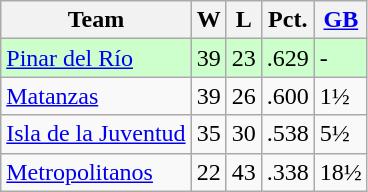<table class="wikitable">
<tr>
<th>Team</th>
<th>W</th>
<th>L</th>
<th>Pct.</th>
<th><a href='#'>GB</a></th>
</tr>
<tr style="background-color:#ccffcc;">
<td><a href='#'>Pinar del Río</a></td>
<td>39</td>
<td>23</td>
<td>.629</td>
<td>-</td>
</tr>
<tr>
<td><a href='#'>Matanzas</a></td>
<td>39</td>
<td>26</td>
<td>.600</td>
<td>1½</td>
</tr>
<tr>
<td><a href='#'>Isla de la Juventud</a></td>
<td>35</td>
<td>30</td>
<td>.538</td>
<td>5½</td>
</tr>
<tr>
<td><a href='#'>Metropolitanos</a></td>
<td>22</td>
<td>43</td>
<td>.338</td>
<td>18½</td>
</tr>
</table>
